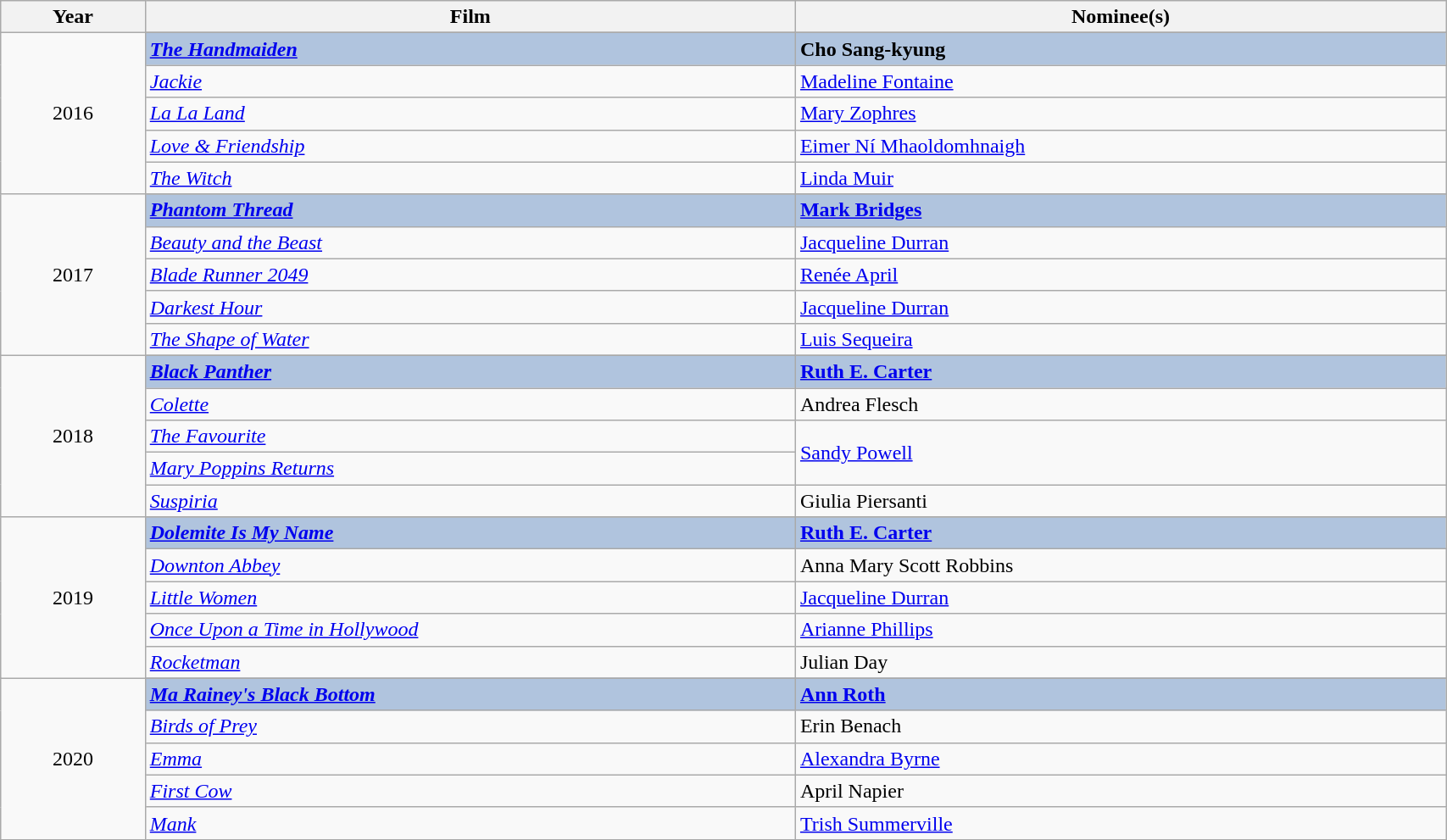<table class="wikitable" width="90%"="wikitable" width="90%">
<tr>
<th width="10%">Year</th>
<th width="45%">Film</th>
<th width="45%">Nominee(s)</th>
</tr>
<tr>
<td rowspan="6" align="center">2016</td>
</tr>
<tr style="background:#B0C4DE">
<td><strong><em><a href='#'>The Handmaiden</a></em></strong></td>
<td><strong>Cho Sang-kyung</strong></td>
</tr>
<tr>
<td><em><a href='#'>Jackie</a></em></td>
<td><a href='#'>Madeline Fontaine</a></td>
</tr>
<tr>
<td><em><a href='#'>La La Land</a></em></td>
<td><a href='#'>Mary Zophres</a></td>
</tr>
<tr>
<td><em><a href='#'>Love & Friendship</a></em></td>
<td><a href='#'>Eimer Ní Mhaoldomhnaigh</a></td>
</tr>
<tr>
<td><em><a href='#'>The Witch</a></em></td>
<td><a href='#'>Linda Muir</a></td>
</tr>
<tr>
<td rowspan="6" align="center">2017</td>
</tr>
<tr style="background:#B0C4DE">
<td><strong><em><a href='#'>Phantom Thread</a></em></strong></td>
<td><strong><a href='#'>Mark Bridges</a></strong></td>
</tr>
<tr>
<td><em><a href='#'>Beauty and the Beast</a></em></td>
<td><a href='#'>Jacqueline Durran</a></td>
</tr>
<tr>
<td><em><a href='#'>Blade Runner 2049</a></em></td>
<td><a href='#'>Renée April</a></td>
</tr>
<tr>
<td><em><a href='#'>Darkest Hour</a></em></td>
<td><a href='#'>Jacqueline Durran</a></td>
</tr>
<tr>
<td><em><a href='#'>The Shape of Water</a></em></td>
<td><a href='#'>Luis Sequeira</a></td>
</tr>
<tr>
<td rowspan="6" align="center">2018</td>
</tr>
<tr style="background:#B0C4DE">
<td><strong><em><a href='#'>Black Panther</a></em></strong></td>
<td><strong><a href='#'>Ruth E. Carter</a></strong></td>
</tr>
<tr>
<td><em><a href='#'>Colette</a></em></td>
<td>Andrea Flesch</td>
</tr>
<tr>
<td><em><a href='#'>The Favourite</a></em></td>
<td rowspan="2"><a href='#'>Sandy Powell</a></td>
</tr>
<tr>
<td><em><a href='#'>Mary Poppins Returns</a></em></td>
</tr>
<tr>
<td><em><a href='#'>Suspiria</a></em></td>
<td>Giulia Piersanti</td>
</tr>
<tr>
<td rowspan="6" align="center">2019</td>
</tr>
<tr style="background:#B0C4DE">
<td><strong><em><a href='#'>Dolemite Is My Name</a></em></strong></td>
<td><strong><a href='#'>Ruth E. Carter</a></strong></td>
</tr>
<tr>
<td><em><a href='#'>Downton Abbey</a></em></td>
<td>Anna Mary Scott Robbins</td>
</tr>
<tr>
<td><em><a href='#'>Little Women</a></em></td>
<td><a href='#'>Jacqueline Durran</a></td>
</tr>
<tr>
<td><em><a href='#'>Once Upon a Time in Hollywood</a></em></td>
<td><a href='#'>Arianne Phillips</a></td>
</tr>
<tr>
<td><em><a href='#'>Rocketman</a></em></td>
<td>Julian Day</td>
</tr>
<tr>
<td rowspan="6" align="center">2020</td>
</tr>
<tr style="background:#B0C4DE">
<td><strong><em><a href='#'>Ma Rainey's Black Bottom</a></em></strong></td>
<td><strong><a href='#'>Ann Roth</a></strong></td>
</tr>
<tr>
<td><em><a href='#'>Birds of Prey</a></em></td>
<td>Erin Benach</td>
</tr>
<tr>
<td><em><a href='#'>Emma</a></em></td>
<td><a href='#'>Alexandra Byrne</a></td>
</tr>
<tr>
<td><em><a href='#'>First Cow</a></em></td>
<td>April Napier</td>
</tr>
<tr>
<td><em><a href='#'>Mank</a></em></td>
<td><a href='#'>Trish Summerville</a></td>
</tr>
</table>
